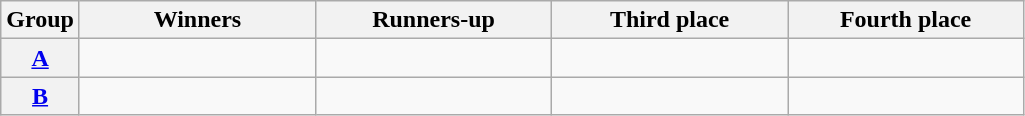<table class=wikitable>
<tr>
<th>Group</th>
<th width=150>Winners</th>
<th width=150>Runners-up</th>
<th width=150>Third place</th>
<th width=150>Fourth place</th>
</tr>
<tr>
<th><a href='#'>A</a></th>
<td></td>
<td></td>
<td></td>
<td></td>
</tr>
<tr>
<th><a href='#'>B</a></th>
<td></td>
<td></td>
<td></td>
<td></td>
</tr>
</table>
